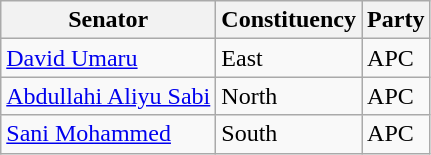<table class="wikitable" border="1">
<tr>
<th>Senator</th>
<th>Constituency</th>
<th>Party</th>
</tr>
<tr>
<td><a href='#'>David Umaru</a></td>
<td>East</td>
<td>APC</td>
</tr>
<tr>
<td><a href='#'>Abdullahi Aliyu Sabi</a></td>
<td>North</td>
<td>APC</td>
</tr>
<tr>
<td><a href='#'>Sani Mohammed</a></td>
<td>South</td>
<td>APC</td>
</tr>
</table>
